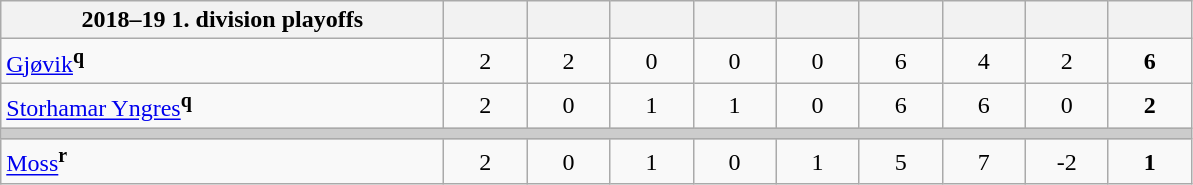<table class="wikitable">
<tr>
<th style="width:18em;">2018–19 1. division playoffs</th>
<th style="width:3em;"></th>
<th style="width:3em;"></th>
<th style="width:3em;"></th>
<th style="width:3em;"></th>
<th style="width:3em;"></th>
<th style="width:3em;"></th>
<th style="width:3em;"></th>
<th style="width:3em;"></th>
<th style="width:3em;"></th>
</tr>
<tr align=center>
<td align=left><a href='#'>Gjøvik</a><sup><strong>q</strong></sup></td>
<td>2</td>
<td>2</td>
<td>0</td>
<td>0</td>
<td>0</td>
<td>6</td>
<td>4</td>
<td>2</td>
<td><strong>6</strong></td>
</tr>
<tr align=center>
<td align=left><a href='#'>Storhamar Yngres</a><sup><strong>q</strong></sup></td>
<td>2</td>
<td>0</td>
<td>1</td>
<td>1</td>
<td>0</td>
<td>6</td>
<td>6</td>
<td>0</td>
<td><strong>2</strong></td>
</tr>
<tr bgcolor="#cccccc" class="unsortable">
<td colspan=10></td>
</tr>
<tr align=center>
<td align=left><a href='#'>Moss</a><sup><strong>r</strong></sup></td>
<td>2</td>
<td>0</td>
<td>1</td>
<td>0</td>
<td>1</td>
<td>5</td>
<td>7</td>
<td>-2</td>
<td><strong>1</strong></td>
</tr>
</table>
